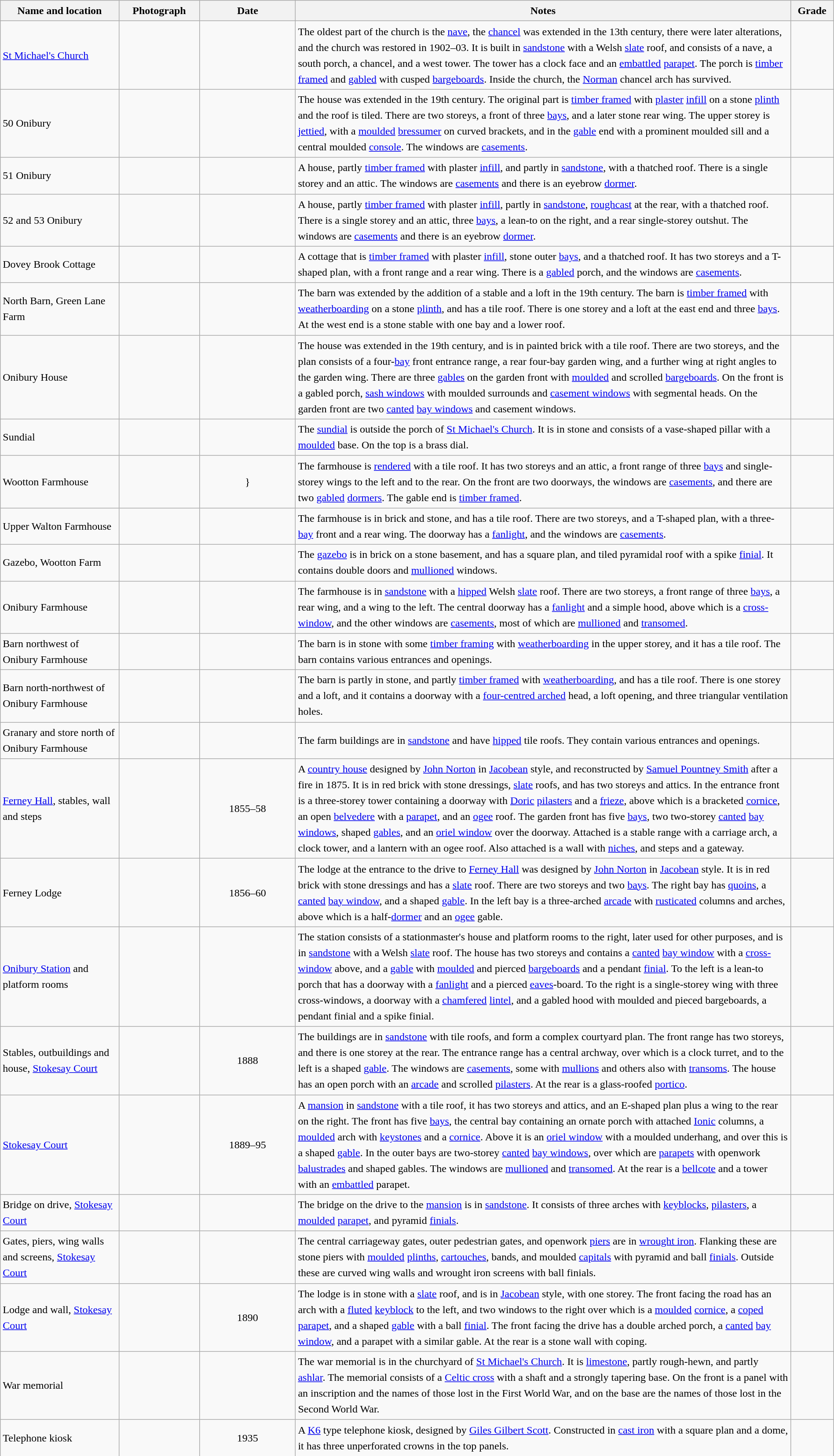<table class="wikitable sortable plainrowheaders" style="width:100%; border:0; text-align:left; line-height:150%;">
<tr>
<th scope="col"  style="width:150px">Name and location</th>
<th scope="col"  style="width:100px" class="unsortable">Photograph</th>
<th scope="col"  style="width:120px">Date</th>
<th scope="col"  style="width:650px" class="unsortable">Notes</th>
<th scope="col"  style="width:50px">Grade</th>
</tr>
<tr>
<td><a href='#'>St Michael's Church</a><br><small></small></td>
<td></td>
<td align="center"></td>
<td>The oldest part of the church is the <a href='#'>nave</a>, the <a href='#'>chancel</a> was extended in the 13th century, there were later alterations, and the church was restored in 1902–03.  It is built in <a href='#'>sandstone</a> with a Welsh <a href='#'>slate</a> roof, and consists of a nave, a south porch, a chancel, and a west tower.  The tower has a clock face and an <a href='#'>embattled</a> <a href='#'>parapet</a>.  The porch is <a href='#'>timber framed</a> and <a href='#'>gabled</a> with cusped <a href='#'>bargeboards</a>.  Inside the church, the <a href='#'>Norman</a> chancel arch has survived.</td>
<td align="center" ></td>
</tr>
<tr>
<td>50 Onibury<br><small></small></td>
<td></td>
<td align="center"></td>
<td>The house was extended in the 19th century.  The original part is <a href='#'>timber framed</a> with <a href='#'>plaster</a> <a href='#'>infill</a> on a stone <a href='#'>plinth</a> and the roof is tiled.  There are two storeys, a front of three <a href='#'>bays</a>, and a later stone rear wing.  The upper storey is <a href='#'>jettied</a>, with a <a href='#'>moulded</a> <a href='#'>bressumer</a> on curved brackets, and in the <a href='#'>gable</a> end with a prominent moulded sill and a central moulded <a href='#'>console</a>.  The windows are <a href='#'>casements</a>.</td>
<td align="center" ></td>
</tr>
<tr>
<td>51 Onibury<br><small></small></td>
<td></td>
<td align="center"></td>
<td>A house, partly <a href='#'>timber framed</a> with plaster <a href='#'>infill</a>, and partly in <a href='#'>sandstone</a>, with a thatched roof.  There is a single storey and an attic.  The windows are <a href='#'>casements</a> and there is an eyebrow <a href='#'>dormer</a>.</td>
<td align="center" ></td>
</tr>
<tr>
<td>52 and 53 Onibury<br><small></small></td>
<td></td>
<td align="center"></td>
<td>A house, partly <a href='#'>timber framed</a> with plaster <a href='#'>infill</a>, partly in <a href='#'>sandstone</a>, <a href='#'>roughcast</a> at the rear, with a thatched roof.  There is a single storey and an attic, three <a href='#'>bays</a>, a lean-to on the right, and a rear single-storey outshut.  The windows are <a href='#'>casements</a> and there is an eyebrow <a href='#'>dormer</a>.</td>
<td align="center" ></td>
</tr>
<tr>
<td>Dovey Brook Cottage<br><small></small></td>
<td></td>
<td align="center"></td>
<td>A cottage that is <a href='#'>timber framed</a> with plaster <a href='#'>infill</a>, stone outer <a href='#'>bays</a>, and a thatched roof.  It has two storeys and a T-shaped plan, with a front range and a rear wing.  There is a <a href='#'>gabled</a> porch, and the windows are <a href='#'>casements</a>.</td>
<td align="center" ></td>
</tr>
<tr>
<td>North Barn, Green Lane Farm<br><small></small></td>
<td></td>
<td align="center"></td>
<td>The barn was extended by the addition of a stable and a loft in the 19th century.  The barn is <a href='#'>timber framed</a> with <a href='#'>weatherboarding</a> on a stone <a href='#'>plinth</a>, and has a tile roof.  There is one storey and a loft at the east end and three <a href='#'>bays</a>.  At the west end is a stone stable with one bay and a lower roof.</td>
<td align="center" ></td>
</tr>
<tr>
<td>Onibury House<br><small></small></td>
<td></td>
<td align="center"></td>
<td>The house was extended in the 19th century, and is in painted brick with a tile roof.  There are two storeys, and the plan consists of a four-<a href='#'>bay</a> front entrance range, a rear four-bay garden wing, and a further wing at right angles to the garden wing.  There are three <a href='#'>gables</a> on the garden front with <a href='#'>moulded</a> and scrolled <a href='#'>bargeboards</a>.  On the front is a gabled porch, <a href='#'>sash windows</a> with moulded surrounds and <a href='#'>casement windows</a> with segmental heads.  On the garden front are two <a href='#'>canted</a> <a href='#'>bay windows</a> and casement windows.</td>
<td align="center" ></td>
</tr>
<tr>
<td>Sundial<br><small></small></td>
<td></td>
<td align="center"></td>
<td>The <a href='#'>sundial</a> is outside the porch of <a href='#'>St Michael's Church</a>.  It is in stone and consists of a vase-shaped pillar with a <a href='#'>moulded</a> base.  On the top is a brass dial.</td>
<td align="center" ></td>
</tr>
<tr>
<td>Wootton Farmhouse<br><small></small></td>
<td></td>
<td align="center">}</td>
<td>The farmhouse is <a href='#'>rendered</a> with a tile roof.  It has two storeys and an attic, a front range of three <a href='#'>bays</a> and single-storey wings to the left and to the rear.  On the front are two doorways, the windows are <a href='#'>casements</a>, and there are two <a href='#'>gabled</a> <a href='#'>dormers</a>.  The gable end is <a href='#'>timber framed</a>.</td>
<td align="center" ></td>
</tr>
<tr>
<td>Upper Walton Farmhouse<br><small></small></td>
<td></td>
<td align="center"></td>
<td>The farmhouse is in brick and stone, and has a tile roof.  There are two storeys, and a T-shaped plan, with a three-<a href='#'>bay</a> front and a rear wing.  The doorway has a <a href='#'>fanlight</a>, and the windows are <a href='#'>casements</a>.</td>
<td align="center" ></td>
</tr>
<tr>
<td>Gazebo, Wootton Farm<br><small></small></td>
<td></td>
<td align="center"></td>
<td>The <a href='#'>gazebo</a> is in brick on a stone basement, and has a square plan, and tiled pyramidal roof with a spike <a href='#'>finial</a>. It contains double doors and <a href='#'>mullioned</a> windows.</td>
<td align="center" ></td>
</tr>
<tr>
<td>Onibury Farmhouse<br><small></small></td>
<td></td>
<td align="center"></td>
<td>The farmhouse is in <a href='#'>sandstone</a> with a <a href='#'>hipped</a> Welsh <a href='#'>slate</a> roof.  There are two storeys, a front range of three <a href='#'>bays</a>, a rear wing, and a wing to the left.  The central doorway has a <a href='#'>fanlight</a> and a simple hood, above which is a <a href='#'>cross-window</a>, and the other windows are <a href='#'>casements</a>, most of which are <a href='#'>mullioned</a> and <a href='#'>transomed</a>.</td>
<td align="center" ></td>
</tr>
<tr>
<td>Barn northwest of Onibury Farmhouse<br><small></small></td>
<td></td>
<td align="center"></td>
<td>The barn is in stone with some <a href='#'>timber framing</a> with <a href='#'>weatherboarding</a> in the upper storey, and it has a tile roof.  The barn contains various entrances and openings.</td>
<td align="center" ></td>
</tr>
<tr>
<td>Barn north-northwest of Onibury Farmhouse<br><small></small></td>
<td></td>
<td align="center"></td>
<td>The barn is partly in stone, and partly <a href='#'>timber framed</a> with <a href='#'>weatherboarding</a>, and has a tile roof.  There is one storey and a loft, and it contains a doorway with a <a href='#'>four-centred arched</a> head, a loft opening, and three triangular ventilation holes.</td>
<td align="center" ></td>
</tr>
<tr>
<td>Granary and store north of Onibury Farmhouse<br><small></small></td>
<td></td>
<td align="center"></td>
<td>The farm buildings are in <a href='#'>sandstone</a> and have <a href='#'>hipped</a> tile roofs.  They contain various entrances and openings.</td>
<td align="center" ></td>
</tr>
<tr>
<td><a href='#'>Ferney Hall</a>, stables, wall and steps<br><small></small></td>
<td></td>
<td align="center">1855–58</td>
<td>A <a href='#'>country house</a> designed by <a href='#'>John Norton</a> in <a href='#'>Jacobean</a> style, and reconstructed by <a href='#'>Samuel Pountney Smith</a> after a fire in 1875.  It is in red brick with stone dressings, <a href='#'>slate</a> roofs, and has two storeys and attics.  In the entrance front is a three-storey tower containing a doorway with <a href='#'>Doric</a> <a href='#'>pilasters</a> and a <a href='#'>frieze</a>, above which is a bracketed <a href='#'>cornice</a>, an open <a href='#'>belvedere</a> with a <a href='#'>parapet</a>, and an <a href='#'>ogee</a> roof.  The garden front has five <a href='#'>bays</a>, two two-storey <a href='#'>canted</a> <a href='#'>bay windows</a>, shaped <a href='#'>gables</a>, and an <a href='#'>oriel window</a> over the doorway.  Attached is a stable range with a carriage arch, a clock tower, and a lantern with an ogee roof.  Also attached is a wall with <a href='#'>niches</a>, and steps and a gateway.</td>
<td align="center" ></td>
</tr>
<tr>
<td>Ferney Lodge<br><small></small></td>
<td></td>
<td align="center">1856–60</td>
<td>The lodge at the entrance to the drive to <a href='#'>Ferney Hall</a> was designed by <a href='#'>John Norton</a> in <a href='#'>Jacobean</a> style.  It is in red brick with stone dressings and has a <a href='#'>slate</a> roof.  There are two storeys and two <a href='#'>bays</a>. The right bay has <a href='#'>quoins</a>, a <a href='#'>canted</a> <a href='#'>bay window</a>, and a shaped <a href='#'>gable</a>.  In the left bay is a three-arched <a href='#'>arcade</a> with <a href='#'>rusticated</a> columns and arches, above which is a half-<a href='#'>dormer</a> and an <a href='#'>ogee</a> gable.</td>
<td align="center" ></td>
</tr>
<tr>
<td><a href='#'>Onibury Station</a> and platform rooms<br><small></small></td>
<td></td>
<td align="center"></td>
<td>The station consists of a stationmaster's house and platform rooms to the right, later used for other purposes, and is in <a href='#'>sandstone</a> with a Welsh <a href='#'>slate</a> roof.  The house has two storeys and contains a <a href='#'>canted</a> <a href='#'>bay window</a> with a <a href='#'>cross-window</a> above, and a <a href='#'>gable</a> with <a href='#'>moulded</a> and pierced <a href='#'>bargeboards</a> and a pendant <a href='#'>finial</a>.  To the left is a lean-to porch that has a doorway with a <a href='#'>fanlight</a> and a pierced <a href='#'>eaves</a>-board.  To the right is a single-storey wing with three cross-windows, a doorway with a <a href='#'>chamfered</a> <a href='#'>lintel</a>, and a gabled hood with moulded and pieced bargeboards, a pendant finial and a spike finial.</td>
<td align="center" ></td>
</tr>
<tr>
<td>Stables, outbuildings and house, <a href='#'>Stokesay Court</a><br><small></small></td>
<td></td>
<td align="center">1888</td>
<td>The buildings are in <a href='#'>sandstone</a> with tile roofs, and form a complex courtyard plan.  The front range has two storeys, and there is one storey at the rear.  The entrance range has a central archway, over which is a clock turret, and to the left is a shaped <a href='#'>gable</a>.  The windows are <a href='#'>casements</a>, some with <a href='#'>mullions</a> and others also with <a href='#'>transoms</a>.  The house has an open porch with an <a href='#'>arcade</a> and scrolled <a href='#'>pilasters</a>.  At the rear is a glass-roofed <a href='#'>portico</a>.</td>
<td align="center" ></td>
</tr>
<tr>
<td><a href='#'>Stokesay Court</a><br><small></small></td>
<td></td>
<td align="center">1889–95</td>
<td>A <a href='#'>mansion</a> in <a href='#'>sandstone</a> with a tile roof, it has two storeys and attics, and an E-shaped plan plus a wing to the rear on the right.  The front has five <a href='#'>bays</a>, the central bay containing an ornate porch with attached <a href='#'>Ionic</a> columns, a <a href='#'>moulded</a> arch with <a href='#'>keystones</a> and a <a href='#'>cornice</a>.  Above it is an <a href='#'>oriel window</a> with a moulded underhang, and over this is a shaped <a href='#'>gable</a>.  In the outer bays are two-storey <a href='#'>canted</a> <a href='#'>bay windows</a>, over which are <a href='#'>parapets</a> with openwork <a href='#'>balustrades</a> and shaped gables.  The windows are <a href='#'>mullioned</a> and <a href='#'>transomed</a>.  At the rear is a <a href='#'>bellcote</a> and a tower with an <a href='#'>embattled</a> parapet.</td>
<td align="center" ></td>
</tr>
<tr>
<td>Bridge on drive, <a href='#'>Stokesay Court</a><br><small></small></td>
<td></td>
<td align="center"></td>
<td>The bridge on the drive to the <a href='#'>mansion</a> is in <a href='#'>sandstone</a>.  It consists of three arches with <a href='#'>keyblocks</a>, <a href='#'>pilasters</a>, a <a href='#'>moulded</a> <a href='#'>parapet</a>, and pyramid <a href='#'>finials</a>.</td>
<td align="center" ></td>
</tr>
<tr>
<td>Gates, piers, wing walls and screens, <a href='#'>Stokesay Court</a><br><small></small></td>
<td></td>
<td align="center"></td>
<td>The central carriageway gates, outer pedestrian gates, and openwork <a href='#'>piers</a> are in <a href='#'>wrought iron</a>.  Flanking these are stone piers with <a href='#'>moulded</a> <a href='#'>plinths</a>, <a href='#'>cartouches</a>, bands, and moulded <a href='#'>capitals</a> with pyramid and ball <a href='#'>finials</a>.  Outside these are curved wing walls and wrought iron screens with ball finials.</td>
<td align="center" ></td>
</tr>
<tr>
<td>Lodge and wall, <a href='#'>Stokesay Court</a><br><small></small></td>
<td></td>
<td align="center">1890</td>
<td>The lodge is in stone with a <a href='#'>slate</a> roof, and is in <a href='#'>Jacobean</a> style, with one storey.  The front facing the road has an arch with a <a href='#'>fluted</a> <a href='#'>keyblock</a> to the left, and two windows to the right over which is a <a href='#'>moulded</a> <a href='#'>cornice</a>, a <a href='#'>coped</a> <a href='#'>parapet</a>, and a shaped <a href='#'>gable</a> with a ball <a href='#'>finial</a>.  The front facing the drive has a double arched porch, a <a href='#'>canted</a> <a href='#'>bay window</a>, and a parapet with a similar gable.  At the rear is a stone wall with coping.</td>
<td align="center" ></td>
</tr>
<tr>
<td>War memorial<br><small></small></td>
<td></td>
<td align="center"></td>
<td>The war memorial is in the churchyard of <a href='#'>St Michael's Church</a>.  It is <a href='#'>limestone</a>, partly rough-hewn, and partly <a href='#'>ashlar</a>.  The memorial consists of a <a href='#'>Celtic cross</a> with a shaft and a strongly tapering base.  On the front is a panel with an inscription and the names of those lost in the First World War, and on the base are the names of those lost in the Second World War.</td>
<td align="center" ></td>
</tr>
<tr>
<td>Telephone kiosk<br><small></small></td>
<td></td>
<td align="center">1935</td>
<td>A <a href='#'>K6</a> type telephone kiosk, designed by <a href='#'>Giles Gilbert Scott</a>.  Constructed in <a href='#'>cast iron</a> with a square plan and a dome, it has three unperforated crowns in the top panels.</td>
<td align="center" ></td>
</tr>
<tr>
</tr>
</table>
